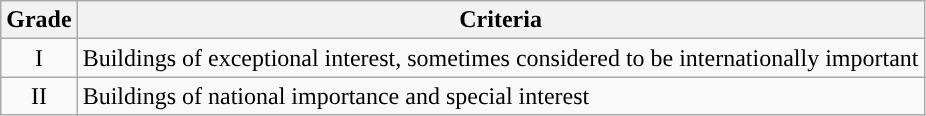<table class="wikitable">
<tr>
<th>Grade</th>
<th>Criteria</th>
</tr>
<tr>
<td align="center" >I</td>
<td>Buildings of exceptional interest, sometimes considered to be internationally important</td>
</tr>
<tr>
<td align="center" >II</td>
<td>Buildings of national importance and special interest</td>
</tr>
</table>
